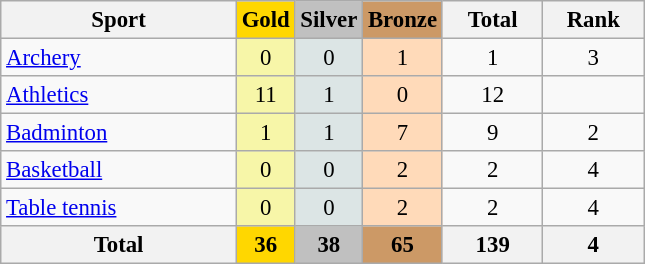<table class="wikitable sortable" style="text-align:center; font-size:95%">
<tr>
<th width=150>Sport</th>
<th style="background-color:gold; width=60;">Gold</th>
<th style="background-color:silver; width=60;">Silver</th>
<th style="background-color:#cc9966; width=60;">Bronze</th>
<th width=60>Total</th>
<th width=60>Rank</th>
</tr>
<tr>
<td align=left> <a href='#'>Archery</a></td>
<td bgcolor=#f7f6a8>0</td>
<td bgcolor=#dce5e5>0</td>
<td bgcolor=#ffdab9>1</td>
<td>1</td>
<td>3</td>
</tr>
<tr>
<td align=left> <a href='#'>Athletics</a></td>
<td bgcolor=#f7f6a8>11</td>
<td bgcolor=#dce5e5>1</td>
<td bgcolor=#ffdab9>0</td>
<td>12</td>
<td></td>
</tr>
<tr>
<td align=left> <a href='#'>Badminton</a></td>
<td bgcolor=#f7f6a8>1</td>
<td bgcolor=#dce5e5>1</td>
<td bgcolor=#ffdab9>7</td>
<td>9</td>
<td>2</td>
</tr>
<tr>
<td align=left> <a href='#'>Basketball</a></td>
<td bgcolor=#f7f6a8>0</td>
<td bgcolor=#dce5e5>0</td>
<td bgcolor=#ffdab9>2</td>
<td>2</td>
<td>4</td>
</tr>
<tr>
<td align=left> <a href='#'>Table tennis</a></td>
<td bgcolor=#f7f6a8>0</td>
<td bgcolor=#dce5e5>0</td>
<td bgcolor=#ffdab9>2</td>
<td>2</td>
<td>4</td>
</tr>
<tr>
<th>Total</th>
<th style="background-color:gold; width=60;">36</th>
<th style="background-color:silver; width=60;">38</th>
<th style="background-color:#cc9966; width=60;">65</th>
<th>139</th>
<th>4</th>
</tr>
</table>
